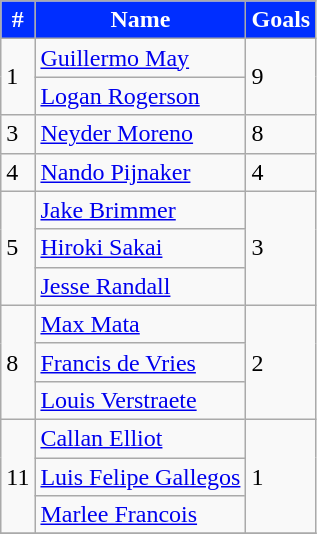<table class="wikitable">
<tr>
<th style="color:#FFFFFF; background:#002EFF;">#</th>
<th style="color:#FFFFFF; background:#002EFF;">Name</th>
<th style="color:#FFFFFF; background:#002EFF;">Goals</th>
</tr>
<tr>
<td rowspan="2">1</td>
<td> <a href='#'>Guillermo May</a></td>
<td rowspan="2">9</td>
</tr>
<tr>
<td> <a href='#'>Logan Rogerson</a></td>
</tr>
<tr>
<td>3</td>
<td> <a href='#'>Neyder Moreno</a></td>
<td>8</td>
</tr>
<tr>
<td>4</td>
<td> <a href='#'>Nando Pijnaker</a></td>
<td>4</td>
</tr>
<tr>
<td rowspan="3">5</td>
<td> <a href='#'>Jake Brimmer</a></td>
<td rowspan="3">3</td>
</tr>
<tr>
<td> <a href='#'>Hiroki Sakai</a></td>
</tr>
<tr>
<td> <a href='#'>Jesse Randall</a></td>
</tr>
<tr>
<td rowspan="3">8</td>
<td> <a href='#'>Max Mata</a></td>
<td rowspan="3">2</td>
</tr>
<tr>
<td> <a href='#'>Francis de Vries</a></td>
</tr>
<tr>
<td> <a href='#'>Louis Verstraete</a></td>
</tr>
<tr>
<td rowspan="3">11</td>
<td> <a href='#'>Callan Elliot</a></td>
<td rowspan="3">1</td>
</tr>
<tr>
<td> <a href='#'>Luis Felipe Gallegos</a></td>
</tr>
<tr>
<td> <a href='#'>Marlee Francois</a></td>
</tr>
<tr>
</tr>
</table>
